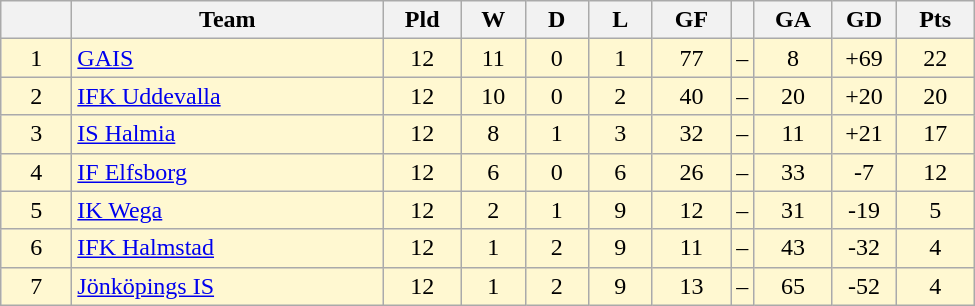<table class="wikitable" style="text-align: center;">
<tr>
<th style="width: 40px;"></th>
<th style="width: 200px;">Team</th>
<th style="width: 45px;">Pld</th>
<th style="width: 35px;">W</th>
<th style="width: 35px;">D</th>
<th style="width: 35px;">L</th>
<th style="width: 45px;">GF</th>
<th></th>
<th style="width: 45px;">GA</th>
<th style="width: 35px;">GD</th>
<th style="width: 45px;">Pts</th>
</tr>
<tr style="background: #fff8d1">
<td>1</td>
<td style="text-align: left;"><a href='#'>GAIS</a></td>
<td>12</td>
<td>11</td>
<td>0</td>
<td>1</td>
<td>77</td>
<td>–</td>
<td>8</td>
<td>+69</td>
<td>22</td>
</tr>
<tr style="background: #fff8d1">
<td>2</td>
<td style="text-align: left;"><a href='#'>IFK Uddevalla</a></td>
<td>12</td>
<td>10</td>
<td>0</td>
<td>2</td>
<td>40</td>
<td>–</td>
<td>20</td>
<td>+20</td>
<td>20</td>
</tr>
<tr style="background: #fff8d1">
<td>3</td>
<td style="text-align: left;"><a href='#'>IS Halmia</a></td>
<td>12</td>
<td>8</td>
<td>1</td>
<td>3</td>
<td>32</td>
<td>–</td>
<td>11</td>
<td>+21</td>
<td>17</td>
</tr>
<tr style="background: #fff8d1">
<td>4</td>
<td style="text-align: left;"><a href='#'>IF Elfsborg</a></td>
<td>12</td>
<td>6</td>
<td>0</td>
<td>6</td>
<td>26</td>
<td>–</td>
<td>33</td>
<td>-7</td>
<td>12</td>
</tr>
<tr style="background: #fff8d1">
<td>5</td>
<td style="text-align: left;"><a href='#'>IK Wega</a></td>
<td>12</td>
<td>2</td>
<td>1</td>
<td>9</td>
<td>12</td>
<td>–</td>
<td>31</td>
<td>-19</td>
<td>5</td>
</tr>
<tr style="background: #fff8d1">
<td>6</td>
<td style="text-align: left;"><a href='#'>IFK Halmstad</a></td>
<td>12</td>
<td>1</td>
<td>2</td>
<td>9</td>
<td>11</td>
<td>–</td>
<td>43</td>
<td>-32</td>
<td>4</td>
</tr>
<tr style="background: #fff8d1">
<td>7</td>
<td style="text-align: left;"><a href='#'>Jönköpings IS</a></td>
<td>12</td>
<td>1</td>
<td>2</td>
<td>9</td>
<td>13</td>
<td>–</td>
<td>65</td>
<td>-52</td>
<td>4</td>
</tr>
</table>
